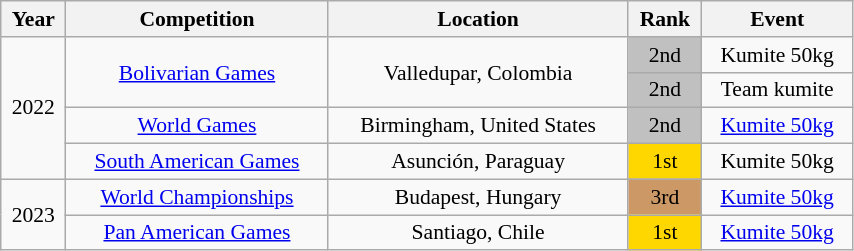<table class="wikitable sortable" width=45% style="font-size:90%; text-align:center;">
<tr>
<th>Year</th>
<th>Competition</th>
<th>Location</th>
<th>Rank</th>
<th>Event</th>
</tr>
<tr>
<td rowspan=4>2022</td>
<td rowspan=2><a href='#'>Bolivarian Games</a></td>
<td rowspan=2>Valledupar, Colombia</td>
<td bgcolor="silver">2nd</td>
<td>Kumite 50kg</td>
</tr>
<tr>
<td bgcolor="silver">2nd</td>
<td>Team kumite</td>
</tr>
<tr>
<td><a href='#'>World Games</a></td>
<td>Birmingham, United States</td>
<td bgcolor="silver">2nd</td>
<td><a href='#'>Kumite 50kg</a></td>
</tr>
<tr>
<td><a href='#'>South American Games</a></td>
<td>Asunción, Paraguay</td>
<td bgcolor="gold">1st</td>
<td>Kumite 50kg</td>
</tr>
<tr>
<td rowspan=2>2023</td>
<td><a href='#'>World Championships</a></td>
<td>Budapest, Hungary</td>
<td bgcolor="cc9966">3rd</td>
<td><a href='#'>Kumite 50kg</a></td>
</tr>
<tr>
<td><a href='#'>Pan American Games</a></td>
<td>Santiago, Chile</td>
<td bgcolor="gold">1st</td>
<td><a href='#'>Kumite 50kg</a></td>
</tr>
</table>
